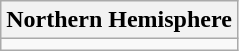<table class="wikitable">
<tr>
<th>Northern Hemisphere</th>
</tr>
<tr>
<td></td>
</tr>
</table>
